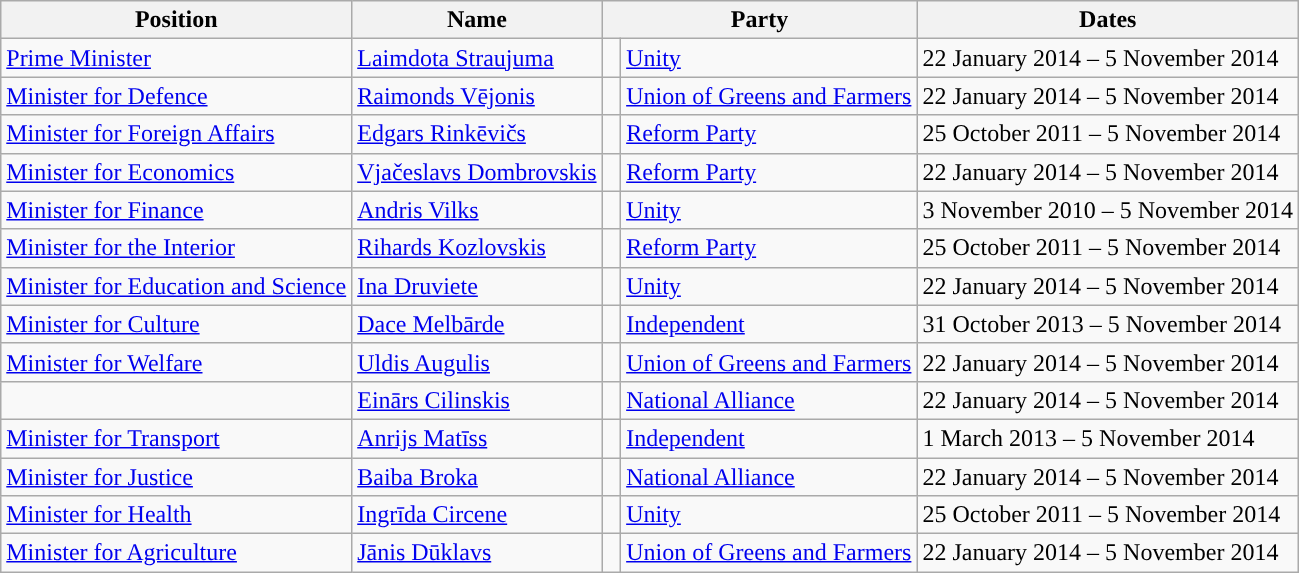<table class="wikitable">
<tr>
<th>Position</th>
<th>Name</th>
<th colspan=2>Party</th>
<th>Dates</th>
</tr>
<tr>
<td><a href='#'>Prime Minister</a></td>
<td><a href='#'>Laimdota Straujuma</a></td>
<td width=5px style="background-color: "></td>
<td><a href='#'>Unity</a></td>
<td>22 January 2014 – 5 November 2014</td>
</tr>
<tr>
<td><a href='#'>Minister for Defence</a></td>
<td><a href='#'>Raimonds Vējonis</a></td>
<td style="background-color: "></td>
<td><a href='#'>Union of Greens and Farmers</a></td>
<td>22 January 2014 – 5 November 2014</td>
</tr>
<tr>
<td><a href='#'>Minister for Foreign Affairs</a></td>
<td><a href='#'>Edgars Rinkēvičs</a></td>
<td style="background-color: "></td>
<td><a href='#'>Reform Party</a></td>
<td>25 October 2011 – 5 November 2014</td>
</tr>
<tr>
<td><a href='#'>Minister for Economics</a></td>
<td><a href='#'>Vjačeslavs Dombrovskis</a></td>
<td style="background-color: "></td>
<td><a href='#'>Reform Party</a></td>
<td>22 January 2014 – 5 November 2014</td>
</tr>
<tr>
<td><a href='#'>Minister for Finance</a></td>
<td><a href='#'>Andris Vilks</a></td>
<td style="background-color: "></td>
<td><a href='#'>Unity</a></td>
<td>3 November 2010 – 5 November 2014</td>
</tr>
<tr>
<td><a href='#'>Minister for the Interior</a></td>
<td><a href='#'>Rihards Kozlovskis</a></td>
<td style="background-color: "></td>
<td><a href='#'>Reform Party</a></td>
<td>25 October 2011 – 5 November 2014</td>
</tr>
<tr>
<td><a href='#'>Minister for Education and Science</a></td>
<td><a href='#'>Ina Druviete</a></td>
<td style="background-color: "></td>
<td><a href='#'>Unity</a></td>
<td>22 January 2014 – 5 November 2014</td>
</tr>
<tr>
<td><a href='#'>Minister for Culture</a></td>
<td><a href='#'>Dace Melbārde</a></td>
<td style="background-color: "></td>
<td><a href='#'>Independent</a></td>
<td>31 October 2013 – 5 November 2014</td>
</tr>
<tr>
<td><a href='#'>Minister for Welfare</a></td>
<td><a href='#'>Uldis Augulis</a></td>
<td style="background-color: "></td>
<td><a href='#'>Union of Greens and Farmers</a></td>
<td>22 January 2014 – 5 November 2014</td>
</tr>
<tr>
<td></td>
<td><a href='#'>Einārs Cilinskis</a></td>
<td style="background-color: "></td>
<td><a href='#'>National Alliance</a></td>
<td>22 January 2014 – 5 November 2014</td>
</tr>
<tr>
<td><a href='#'>Minister for Transport</a></td>
<td><a href='#'>Anrijs Matīss</a></td>
<td style="background-color: "></td>
<td><a href='#'>Independent</a></td>
<td>1 March 2013 – 5 November 2014</td>
</tr>
<tr>
<td><a href='#'>Minister for Justice</a></td>
<td><a href='#'>Baiba Broka</a></td>
<td style="background-color: "></td>
<td><a href='#'>National Alliance</a></td>
<td>22 January 2014 – 5 November 2014</td>
</tr>
<tr>
<td><a href='#'>Minister for Health</a></td>
<td><a href='#'>Ingrīda Circene</a></td>
<td style="background-color: "></td>
<td><a href='#'>Unity</a></td>
<td>25 October 2011 – 5 November 2014</td>
</tr>
<tr>
<td><a href='#'>Minister for Agriculture</a></td>
<td><a href='#'>Jānis Dūklavs</a></td>
<td style="background-color: "></td>
<td><a href='#'>Union of Greens and Farmers</a></td>
<td>22 January 2014 – 5 November 2014</td>
</tr>
</table>
